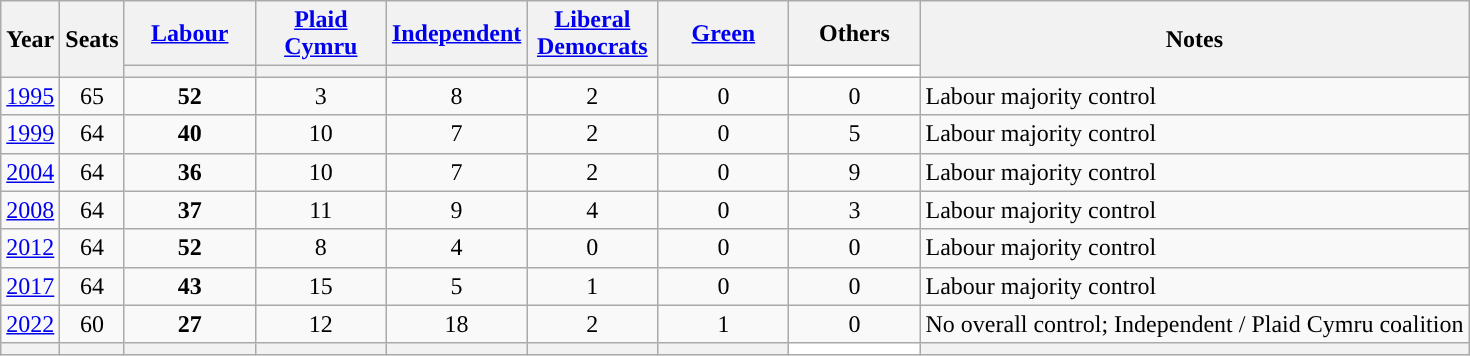<table class="wikitable" style=text-align:center>
<tr>
<th rowspan=2>Year</th>
<th rowspan=2>Seats</th>
<th width="80"><a href='#'>Labour</a></th>
<th width="80"><a href='#'>Plaid Cymru</a></th>
<th width="80"><a href='#'>Independent</a></th>
<th width="80"><a href='#'>Liberal Democrats</a></th>
<th width="80"><a href='#'>Green</a></th>
<th width="80">Others</th>
<th rowspan=2>Notes</th>
</tr>
<tr>
<th style="background-color: "></th>
<th style="background-color: "></th>
<th style="background-color: "></th>
<th style="background-color: "></th>
<th style="background-color: "></th>
<th style="background-color: white; width: 3px:"></th>
</tr>
<tr>
<td><a href='#'>1995</a></td>
<td>65</td>
<td><strong>52</strong></td>
<td>3</td>
<td>8</td>
<td>2</td>
<td>0</td>
<td>0</td>
<td align=left>Labour majority control</td>
</tr>
<tr>
<td><a href='#'>1999</a></td>
<td>64</td>
<td><strong>40</strong></td>
<td>10</td>
<td>7</td>
<td>2</td>
<td>0</td>
<td>5</td>
<td align=left>Labour majority control</td>
</tr>
<tr>
<td><a href='#'>2004</a></td>
<td>64</td>
<td><strong>36</strong></td>
<td>10</td>
<td>7</td>
<td>2</td>
<td>0</td>
<td>9</td>
<td align=left>Labour majority control</td>
</tr>
<tr>
<td><a href='#'>2008</a></td>
<td>64</td>
<td><strong>37</strong></td>
<td>11</td>
<td>9</td>
<td>4</td>
<td>0</td>
<td>3</td>
<td align=left>Labour majority control</td>
</tr>
<tr>
<td><a href='#'>2012</a></td>
<td>64</td>
<td><strong>52</strong></td>
<td>8</td>
<td>4</td>
<td>0</td>
<td>0</td>
<td>0</td>
<td align=left>Labour majority control</td>
</tr>
<tr>
<td><a href='#'>2017</a></td>
<td>64</td>
<td><strong>43</strong></td>
<td>15</td>
<td>5</td>
<td>1</td>
<td>0</td>
<td>0</td>
<td align=left>Labour majority control</td>
</tr>
<tr>
<td><a href='#'>2022</a></td>
<td>60</td>
<td><strong>27</strong></td>
<td>12</td>
<td>18</td>
<td>2</td>
<td>1</td>
<td>0</td>
<td align=left>No overall control; Independent / Plaid Cymru coalition</td>
</tr>
<tr>
<th></th>
<th></th>
<th style="background-color: "></th>
<th style="background-color: "></th>
<th style="background-color: "></th>
<th style="background-color: "></th>
<th style="background-color: "></th>
<th style="background-color: white; width: 3px:"></th>
<th></th>
</tr>
</table>
